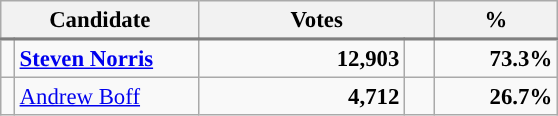<table class="wikitable" style="font-size: 95%;">
<tr>
<th colspan="2" scope="col" rowspan="1" width="125">Candidate</th>
<th scope="col" colspan="2" width="150">Votes</th>
<th scope="col" colspan="1" width="75">%</th>
</tr>
<tr style="background-color:#E9E9E9; border-bottom: 2px solid gray;">
</tr>
<tr align="right">
<td style="background-color: "></td>
<td scope="row" align="left"><strong><a href='#'>Steven Norris</a></strong> </td>
<td><strong>12,903</strong></td>
<td align=center></td>
<td><strong>73.3%</strong></td>
</tr>
<tr align="right">
<td style="background-color: "></td>
<td scope="row" align="left"><a href='#'>Andrew Boff</a></td>
<td><strong>4,712</strong></td>
<td align=center></td>
<td><strong>26.7%</strong></td>
</tr>
</table>
